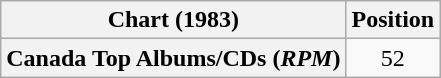<table class="wikitable plainrowheaders" style="text-align:center">
<tr>
<th scope="col">Chart (1983)</th>
<th scope="col">Position</th>
</tr>
<tr>
<th scope="row">Canada Top Albums/CDs (<em>RPM</em>)</th>
<td>52</td>
</tr>
</table>
